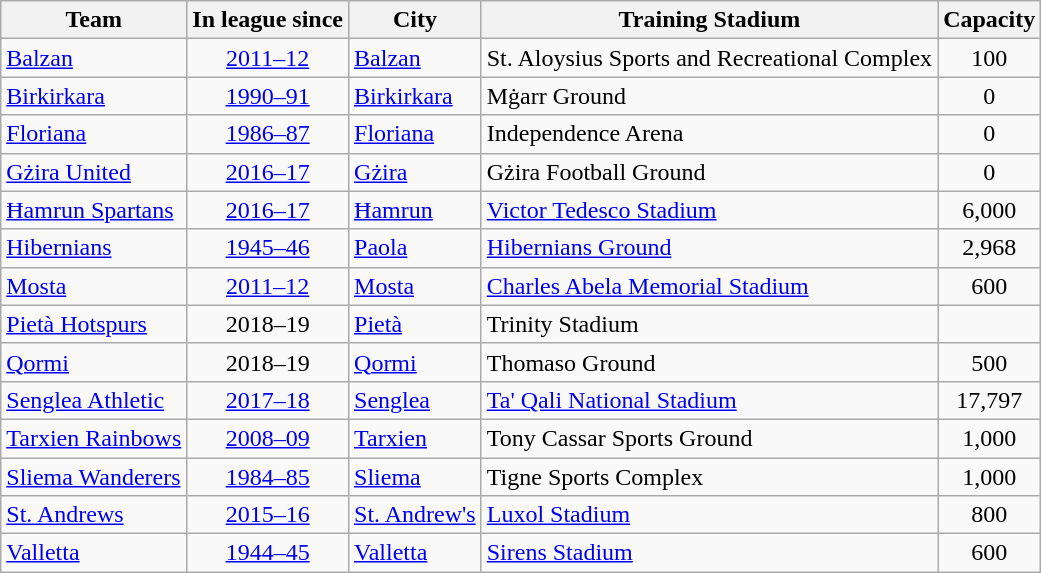<table class="wikitable sortable">
<tr>
<th>Team</th>
<th>In league since</th>
<th>City</th>
<th>Training Stadium</th>
<th>Capacity</th>
</tr>
<tr>
<td><a href='#'>Balzan</a></td>
<td align="center"><a href='#'>2011–12</a></td>
<td><a href='#'>Balzan</a></td>
<td>St. Aloysius Sports and Recreational Complex</td>
<td align="center">100</td>
</tr>
<tr>
<td><a href='#'>Birkirkara</a></td>
<td align="center"><a href='#'>1990–91</a></td>
<td><a href='#'>Birkirkara</a></td>
<td>Mġarr Ground</td>
<td align="center">0</td>
</tr>
<tr>
<td><a href='#'>Floriana</a></td>
<td align="center"><a href='#'>1986–87</a></td>
<td><a href='#'>Floriana</a></td>
<td>Independence Arena</td>
<td align="center">0</td>
</tr>
<tr>
<td><a href='#'>Gżira United</a></td>
<td align="center"><a href='#'>2016–17</a></td>
<td><a href='#'>Gżira</a></td>
<td>Gżira Football Ground</td>
<td align="center">0</td>
</tr>
<tr>
<td><a href='#'>Ħamrun Spartans</a></td>
<td align="center"><a href='#'>2016–17</a></td>
<td><a href='#'>Ħamrun</a></td>
<td><a href='#'>Victor Tedesco Stadium</a></td>
<td align="center">6,000</td>
</tr>
<tr>
<td><a href='#'>Hibernians</a></td>
<td align="center"><a href='#'>1945–46</a></td>
<td><a href='#'>Paola</a></td>
<td><a href='#'>Hibernians Ground</a></td>
<td align="center">2,968</td>
</tr>
<tr>
<td><a href='#'>Mosta</a></td>
<td align="center"><a href='#'>2011–12</a></td>
<td><a href='#'>Mosta</a></td>
<td><a href='#'>Charles Abela Memorial Stadium</a></td>
<td align="center">600</td>
</tr>
<tr>
<td><a href='#'>Pietà Hotspurs</a></td>
<td align="center">2018–19</td>
<td><a href='#'>Pietà</a></td>
<td>Trinity Stadium</td>
<td></td>
</tr>
<tr>
<td><a href='#'>Qormi</a></td>
<td align="center">2018–19</td>
<td><a href='#'>Qormi</a></td>
<td>Thomaso Ground</td>
<td align="center">500</td>
</tr>
<tr>
<td><a href='#'>Senglea Athletic</a></td>
<td align="center"><a href='#'>2017–18</a></td>
<td><a href='#'>Senglea</a></td>
<td><a href='#'>Ta' Qali National Stadium</a></td>
<td align="center">17,797</td>
</tr>
<tr>
<td><a href='#'>Tarxien Rainbows</a></td>
<td align="center"><a href='#'>2008–09</a></td>
<td><a href='#'>Tarxien</a></td>
<td>Tony Cassar Sports Ground</td>
<td align="center">1,000</td>
</tr>
<tr>
<td><a href='#'>Sliema Wanderers</a></td>
<td align="center"><a href='#'>1984–85</a></td>
<td><a href='#'>Sliema</a></td>
<td>Tigne Sports Complex</td>
<td align="center">1,000</td>
</tr>
<tr>
<td><a href='#'>St. Andrews</a></td>
<td align="center"><a href='#'>2015–16</a></td>
<td><a href='#'>St. Andrew's</a></td>
<td><a href='#'>Luxol Stadium</a></td>
<td align="center">800</td>
</tr>
<tr>
<td><a href='#'>Valletta</a></td>
<td align="center"><a href='#'>1944–45</a></td>
<td><a href='#'>Valletta</a></td>
<td><a href='#'>Sirens Stadium</a></td>
<td align="center">600</td>
</tr>
</table>
